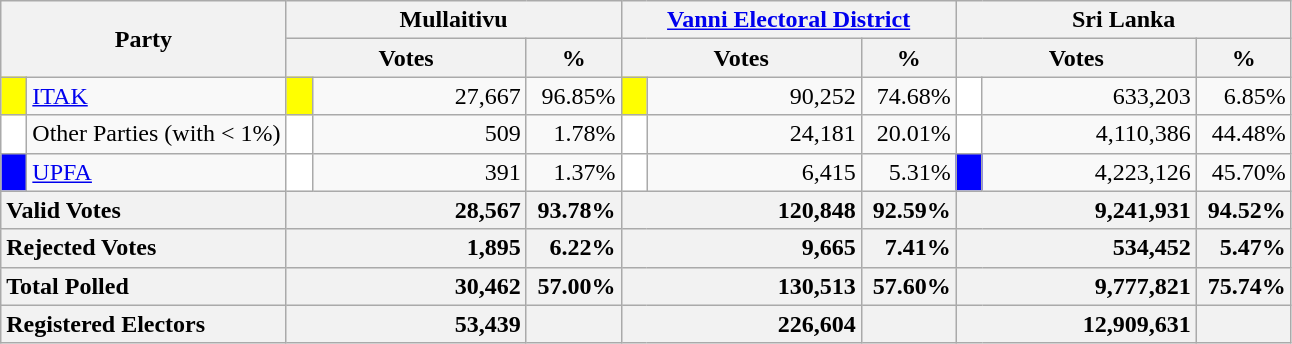<table class="wikitable">
<tr>
<th colspan="2" width="144px"rowspan="2">Party</th>
<th colspan="3" width="216px">Mullaitivu</th>
<th colspan="3" width="216px"><a href='#'>Vanni Electoral District</a></th>
<th colspan="3" width="216px">Sri Lanka</th>
</tr>
<tr>
<th colspan="2" width="144px">Votes</th>
<th>%</th>
<th colspan="2" width="144px">Votes</th>
<th>%</th>
<th colspan="2" width="144px">Votes</th>
<th>%</th>
</tr>
<tr>
<td style="background-color:yellow;" width="10px"></td>
<td style="text-align:left;"><a href='#'>ITAK</a></td>
<td style="background-color:yellow;" width="10px"></td>
<td style="text-align:right;">27,667</td>
<td style="text-align:right;">96.85%</td>
<td style="background-color:yellow;" width="10px"></td>
<td style="text-align:right;">90,252</td>
<td style="text-align:right;">74.68%</td>
<td style="background-color:white;" width="10px"></td>
<td style="text-align:right;">633,203</td>
<td style="text-align:right;">6.85%</td>
</tr>
<tr>
<td style="background-color:white;" width="10px"></td>
<td style="text-align:left;">Other Parties (with < 1%)</td>
<td style="background-color:white;" width="10px"></td>
<td style="text-align:right;">509</td>
<td style="text-align:right;">1.78%</td>
<td style="background-color:white;" width="10px"></td>
<td style="text-align:right;">24,181</td>
<td style="text-align:right;">20.01%</td>
<td style="background-color:white;" width="10px"></td>
<td style="text-align:right;">4,110,386</td>
<td style="text-align:right;">44.48%</td>
</tr>
<tr>
<td style="background-color:blue;" width="10px"></td>
<td style="text-align:left;"><a href='#'>UPFA</a></td>
<td style="background-color:white;" width="10px"></td>
<td style="text-align:right;">391</td>
<td style="text-align:right;">1.37%</td>
<td style="background-color:white;" width="10px"></td>
<td style="text-align:right;">6,415</td>
<td style="text-align:right;">5.31%</td>
<td style="background-color:blue;" width="10px"></td>
<td style="text-align:right;">4,223,126</td>
<td style="text-align:right;">45.70%</td>
</tr>
<tr>
<th colspan="2" width="144px"style="text-align:left;">Valid Votes</th>
<th style="text-align:right;"colspan="2" width="144px">28,567</th>
<th style="text-align:right;">93.78%</th>
<th style="text-align:right;"colspan="2" width="144px">120,848</th>
<th style="text-align:right;">92.59%</th>
<th style="text-align:right;"colspan="2" width="144px">9,241,931</th>
<th style="text-align:right;">94.52%</th>
</tr>
<tr>
<th colspan="2" width="144px"style="text-align:left;">Rejected Votes</th>
<th style="text-align:right;"colspan="2" width="144px">1,895</th>
<th style="text-align:right;">6.22%</th>
<th style="text-align:right;"colspan="2" width="144px">9,665</th>
<th style="text-align:right;">7.41%</th>
<th style="text-align:right;"colspan="2" width="144px">534,452</th>
<th style="text-align:right;">5.47%</th>
</tr>
<tr>
<th colspan="2" width="144px"style="text-align:left;">Total Polled</th>
<th style="text-align:right;"colspan="2" width="144px">30,462</th>
<th style="text-align:right;">57.00%</th>
<th style="text-align:right;"colspan="2" width="144px">130,513</th>
<th style="text-align:right;">57.60%</th>
<th style="text-align:right;"colspan="2" width="144px">9,777,821</th>
<th style="text-align:right;">75.74%</th>
</tr>
<tr>
<th colspan="2" width="144px"style="text-align:left;">Registered Electors</th>
<th style="text-align:right;"colspan="2" width="144px">53,439</th>
<th></th>
<th style="text-align:right;"colspan="2" width="144px">226,604</th>
<th></th>
<th style="text-align:right;"colspan="2" width="144px">12,909,631</th>
<th></th>
</tr>
</table>
